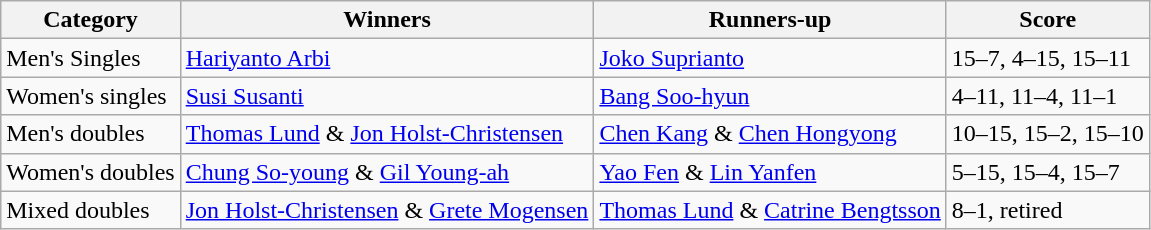<table class=wikitable>
<tr>
<th>Category</th>
<th>Winners</th>
<th>Runners-up</th>
<th>Score</th>
</tr>
<tr>
<td>Men's Singles</td>
<td> <a href='#'>Hariyanto Arbi</a></td>
<td> <a href='#'>Joko Suprianto</a></td>
<td>15–7, 4–15, 15–11</td>
</tr>
<tr>
<td>Women's singles</td>
<td> <a href='#'>Susi Susanti</a></td>
<td> <a href='#'>Bang Soo-hyun</a></td>
<td>4–11, 11–4, 11–1</td>
</tr>
<tr>
<td>Men's doubles</td>
<td> <a href='#'>Thomas Lund</a> & <a href='#'>Jon Holst-Christensen</a></td>
<td> <a href='#'>Chen Kang</a> & <a href='#'>Chen Hongyong</a></td>
<td>10–15, 15–2, 15–10</td>
</tr>
<tr>
<td>Women's doubles</td>
<td> <a href='#'>Chung So-young</a> & <a href='#'>Gil Young-ah</a></td>
<td> <a href='#'>Yao Fen</a> & <a href='#'>Lin Yanfen</a></td>
<td>5–15, 15–4, 15–7</td>
</tr>
<tr>
<td>Mixed doubles</td>
<td> <a href='#'>Jon Holst-Christensen</a> & <a href='#'>Grete Mogensen</a></td>
<td> <a href='#'>Thomas Lund</a> &  <a href='#'>Catrine Bengtsson</a></td>
<td>8–1, retired</td>
</tr>
</table>
